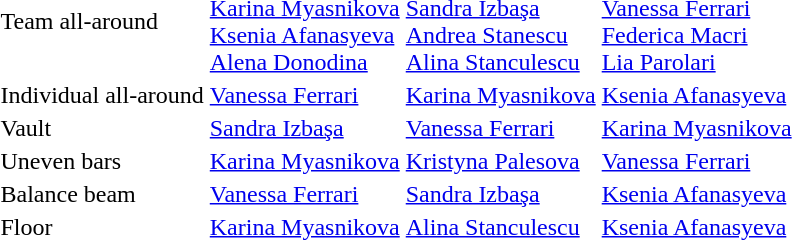<table>
<tr>
<td>Team all-around</td>
<td><br><a href='#'>Karina Myasnikova</a><br><a href='#'>Ksenia Afanasyeva</a><br><a href='#'>Alena Donodina</a></td>
<td><br><a href='#'>Sandra Izbaşa</a><br><a href='#'>Andrea Stanescu</a><br><a href='#'>Alina Stanculescu</a></td>
<td><br><a href='#'>Vanessa Ferrari</a><br><a href='#'>Federica Macri</a><br><a href='#'>Lia Parolari</a></td>
</tr>
<tr>
<td>Individual all-around</td>
<td><a href='#'>Vanessa Ferrari</a> <br> </td>
<td><a href='#'>Karina Myasnikova</a> <br> </td>
<td><a href='#'>Ksenia Afanasyeva</a> <br> </td>
</tr>
<tr>
<td>Vault</td>
<td><a href='#'>Sandra Izbaşa</a> <br> </td>
<td><a href='#'>Vanessa Ferrari</a> <br> </td>
<td><a href='#'>Karina Myasnikova</a> <br> </td>
</tr>
<tr>
<td>Uneven bars</td>
<td><a href='#'>Karina Myasnikova</a> <br> </td>
<td><a href='#'>Kristyna Palesova</a> <br> </td>
<td><a href='#'>Vanessa Ferrari</a> <br> </td>
</tr>
<tr>
<td>Balance beam</td>
<td><a href='#'>Vanessa Ferrari</a> <br> </td>
<td><a href='#'>Sandra Izbaşa</a> <br> </td>
<td><a href='#'>Ksenia Afanasyeva</a> <br> </td>
</tr>
<tr>
<td>Floor</td>
<td><a href='#'>Karina Myasnikova</a> <br> </td>
<td><a href='#'>Alina Stanculescu</a> <br> </td>
<td><a href='#'>Ksenia Afanasyeva</a> <br> </td>
</tr>
</table>
